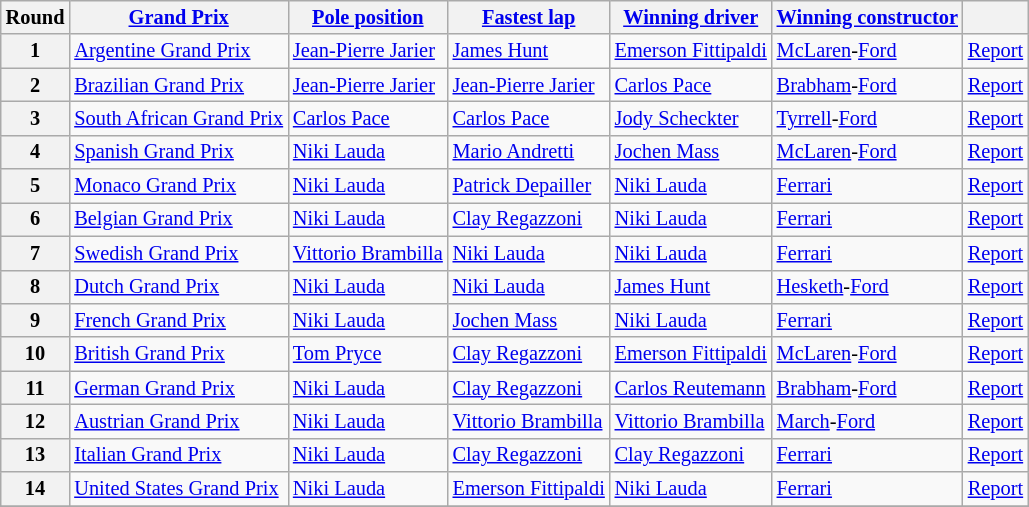<table class="wikitable sortable" style="font-size: 85%;">
<tr>
<th>Round</th>
<th><a href='#'>Grand Prix</a></th>
<th><a href='#'>Pole position</a></th>
<th><a href='#'>Fastest lap</a></th>
<th><a href='#'>Winning driver</a></th>
<th><a href='#'>Winning constructor</a></th>
<th></th>
</tr>
<tr>
<th>1</th>
<td> <a href='#'>Argentine Grand Prix</a></td>
<td nowrap> <a href='#'>Jean-Pierre Jarier</a></td>
<td> <a href='#'>James Hunt</a></td>
<td> <a href='#'>Emerson Fittipaldi</a></td>
<td nowrap> <a href='#'>McLaren</a>-<a href='#'>Ford</a></td>
<td><a href='#'>Report</a></td>
</tr>
<tr>
<th>2</th>
<td> <a href='#'>Brazilian Grand Prix</a></td>
<td nowrap> <a href='#'>Jean-Pierre Jarier</a></td>
<td nowrap> <a href='#'>Jean-Pierre Jarier</a></td>
<td nowrap> <a href='#'>Carlos Pace</a></td>
<td nowrap> <a href='#'>Brabham</a>-<a href='#'>Ford</a></td>
<td><a href='#'>Report</a></td>
</tr>
<tr>
<th>3</th>
<td nowrap> <a href='#'>South African Grand Prix</a></td>
<td> <a href='#'>Carlos Pace</a></td>
<td> <a href='#'>Carlos Pace</a></td>
<td> <a href='#'>Jody Scheckter</a></td>
<td> <a href='#'>Tyrrell</a>-<a href='#'>Ford</a></td>
<td><a href='#'>Report</a></td>
</tr>
<tr>
<th>4</th>
<td> <a href='#'>Spanish Grand Prix</a></td>
<td> <a href='#'>Niki Lauda</a></td>
<td> <a href='#'>Mario Andretti</a></td>
<td> <a href='#'>Jochen Mass</a></td>
<td> <a href='#'>McLaren</a>-<a href='#'>Ford</a></td>
<td><a href='#'>Report</a></td>
</tr>
<tr>
<th>5</th>
<td> <a href='#'>Monaco Grand Prix</a></td>
<td> <a href='#'>Niki Lauda</a></td>
<td> <a href='#'>Patrick Depailler</a></td>
<td> <a href='#'>Niki Lauda</a></td>
<td> <a href='#'>Ferrari</a></td>
<td><a href='#'>Report</a></td>
</tr>
<tr>
<th>6</th>
<td> <a href='#'>Belgian Grand Prix</a></td>
<td> <a href='#'>Niki Lauda</a></td>
<td> <a href='#'>Clay Regazzoni</a></td>
<td> <a href='#'>Niki Lauda</a></td>
<td> <a href='#'>Ferrari</a></td>
<td><a href='#'>Report</a></td>
</tr>
<tr>
<th>7</th>
<td> <a href='#'>Swedish Grand Prix</a></td>
<td> <a href='#'>Vittorio Brambilla</a></td>
<td> <a href='#'>Niki Lauda</a></td>
<td> <a href='#'>Niki Lauda</a></td>
<td> <a href='#'>Ferrari</a></td>
<td><a href='#'>Report</a></td>
</tr>
<tr>
<th>8</th>
<td> <a href='#'>Dutch Grand Prix</a></td>
<td> <a href='#'>Niki Lauda</a></td>
<td> <a href='#'>Niki Lauda</a></td>
<td> <a href='#'>James Hunt</a></td>
<td> <a href='#'>Hesketh</a>-<a href='#'>Ford</a></td>
<td><a href='#'>Report</a></td>
</tr>
<tr>
<th>9</th>
<td> <a href='#'>French Grand Prix</a></td>
<td> <a href='#'>Niki Lauda</a></td>
<td> <a href='#'>Jochen Mass</a></td>
<td> <a href='#'>Niki Lauda</a></td>
<td> <a href='#'>Ferrari</a></td>
<td><a href='#'>Report</a></td>
</tr>
<tr>
<th>10</th>
<td> <a href='#'>British Grand Prix</a></td>
<td> <a href='#'>Tom Pryce</a></td>
<td> <a href='#'>Clay Regazzoni</a></td>
<td> <a href='#'>Emerson Fittipaldi</a></td>
<td> <a href='#'>McLaren</a>-<a href='#'>Ford</a></td>
<td><a href='#'>Report</a></td>
</tr>
<tr>
<th>11</th>
<td> <a href='#'>German Grand Prix</a></td>
<td> <a href='#'>Niki Lauda</a></td>
<td> <a href='#'>Clay Regazzoni</a></td>
<td nowrap> <a href='#'>Carlos Reutemann</a></td>
<td> <a href='#'>Brabham</a>-<a href='#'>Ford</a></td>
<td><a href='#'>Report</a></td>
</tr>
<tr>
<th>12</th>
<td> <a href='#'>Austrian Grand Prix</a></td>
<td> <a href='#'>Niki Lauda</a></td>
<td> <a href='#'>Vittorio Brambilla</a></td>
<td nowrap> <a href='#'>Vittorio Brambilla</a></td>
<td> <a href='#'>March</a>-<a href='#'>Ford</a></td>
<td><a href='#'>Report</a></td>
</tr>
<tr>
<th>13</th>
<td> <a href='#'>Italian Grand Prix</a></td>
<td> <a href='#'>Niki Lauda</a></td>
<td> <a href='#'>Clay Regazzoni</a></td>
<td> <a href='#'>Clay Regazzoni</a></td>
<td> <a href='#'>Ferrari</a></td>
<td><a href='#'>Report</a></td>
</tr>
<tr>
<th>14</th>
<td nowrap> <a href='#'>United States Grand Prix</a></td>
<td> <a href='#'>Niki Lauda</a></td>
<td nowrap> <a href='#'>Emerson Fittipaldi</a></td>
<td> <a href='#'>Niki Lauda</a></td>
<td> <a href='#'>Ferrari</a></td>
<td><a href='#'>Report</a></td>
</tr>
<tr>
</tr>
</table>
